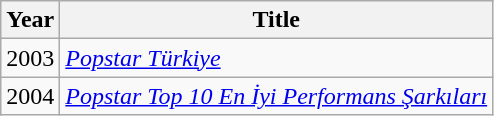<table class="wikitable sortable">
<tr>
<th>Year</th>
<th>Title</th>
</tr>
<tr>
<td>2003</td>
<td><em><a href='#'>Popstar Türkiye</a></em></td>
</tr>
<tr>
<td>2004</td>
<td><em><a href='#'>Popstar Top 10 En İyi Performans Şarkıları</a></em></td>
</tr>
</table>
